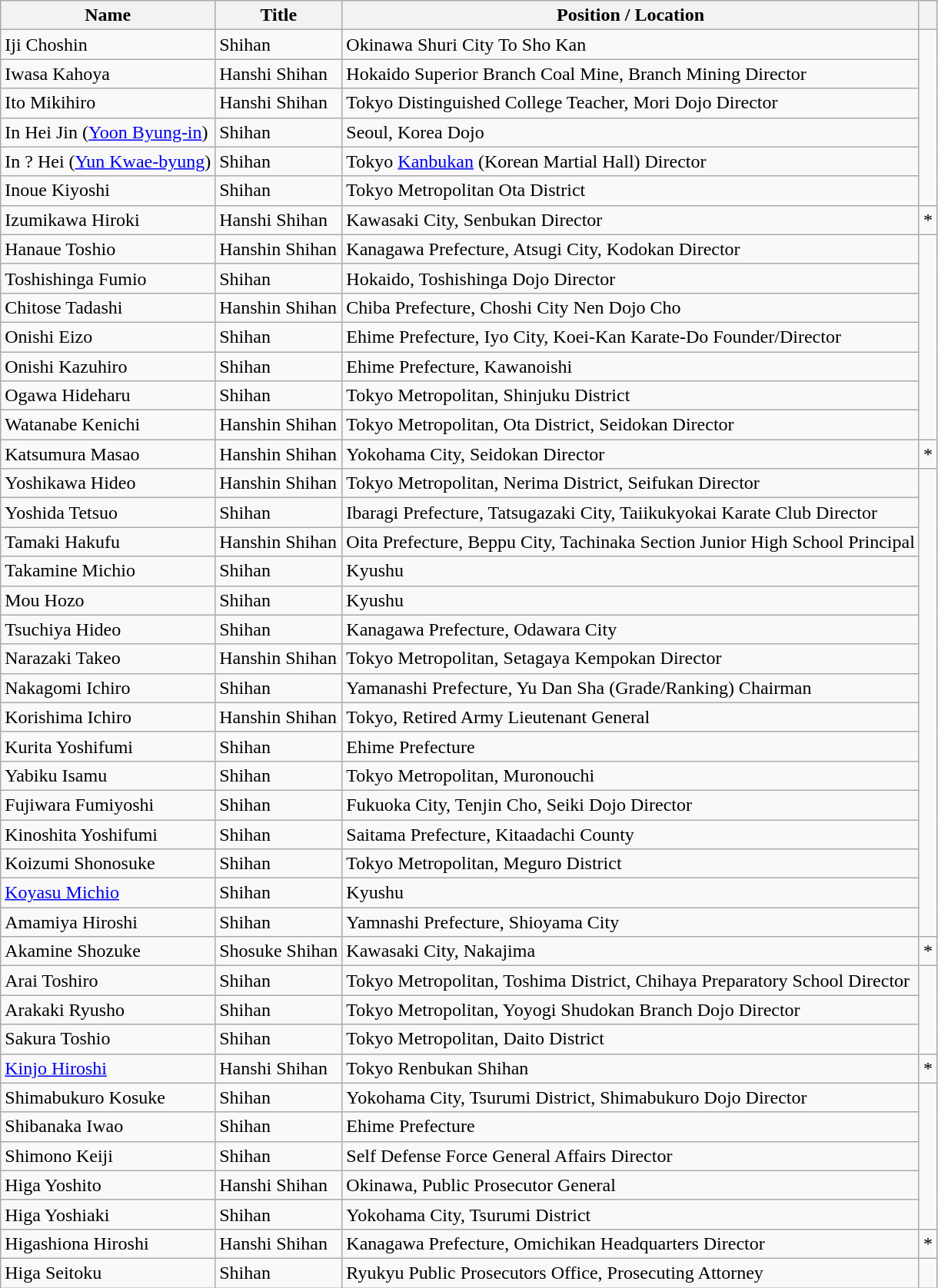<table class="wikitable" border="1">
<tr>
<th>Name</th>
<th>Title</th>
<th>Position / Location</th>
<th></th>
</tr>
<tr>
<td>Iji Choshin</td>
<td>Shihan</td>
<td>Okinawa Shuri City To Sho Kan</td>
</tr>
<tr>
<td>Iwasa Kahoya</td>
<td>Hanshi Shihan</td>
<td>Hokaido Superior Branch Coal Mine, Branch Mining Director</td>
</tr>
<tr>
<td>Ito Mikihiro</td>
<td>Hanshi Shihan</td>
<td>Tokyo Distinguished College Teacher, Mori Dojo Director</td>
</tr>
<tr>
<td>In Hei Jin (<a href='#'>Yoon Byung-in</a>)</td>
<td>Shihan</td>
<td>Seoul, Korea Dojo</td>
</tr>
<tr>
<td>In ? Hei (<a href='#'>Yun Kwae-byung</a>)</td>
<td>Shihan</td>
<td>Tokyo <a href='#'>Kanbukan</a> (Korean Martial Hall) Director</td>
</tr>
<tr>
<td>Inoue Kiyoshi</td>
<td>Shihan</td>
<td>Tokyo Metropolitan Ota District</td>
</tr>
<tr>
<td>Izumikawa Hiroki</td>
<td>Hanshi Shihan</td>
<td>Kawasaki City, Senbukan Director</td>
<td>*</td>
</tr>
<tr>
<td>Hanaue Toshio</td>
<td>Hanshin Shihan</td>
<td>Kanagawa Prefecture, Atsugi City, Kodokan Director</td>
</tr>
<tr>
<td>Toshishinga Fumio</td>
<td>Shihan</td>
<td>Hokaido, Toshishinga Dojo Director</td>
</tr>
<tr>
<td>Chitose Tadashi</td>
<td>Hanshin Shihan</td>
<td>Chiba Prefecture, Choshi City Nen Dojo Cho</td>
</tr>
<tr>
<td>Onishi Eizo</td>
<td>Shihan</td>
<td>Ehime Prefecture, Iyo City, Koei-Kan Karate-Do Founder/Director</td>
</tr>
<tr>
<td>Onishi Kazuhiro</td>
<td>Shihan</td>
<td>Ehime Prefecture, Kawanoishi</td>
</tr>
<tr>
<td>Ogawa Hideharu</td>
<td>Shihan</td>
<td>Tokyo Metropolitan, Shinjuku District</td>
</tr>
<tr>
<td>Watanabe Kenichi</td>
<td>Hanshin Shihan</td>
<td>Tokyo Metropolitan, Ota District, Seidokan Director</td>
</tr>
<tr>
<td>Katsumura Masao</td>
<td>Hanshin Shihan</td>
<td>Yokohama City, Seidokan Director</td>
<td>*</td>
</tr>
<tr>
<td>Yoshikawa Hideo</td>
<td>Hanshin Shihan</td>
<td>Tokyo Metropolitan, Nerima District, Seifukan Director</td>
</tr>
<tr>
<td>Yoshida Tetsuo</td>
<td>Shihan</td>
<td>Ibaragi Prefecture, Tatsugazaki City, Taiikukyokai Karate Club Director</td>
</tr>
<tr>
<td>Tamaki Hakufu</td>
<td>Hanshin Shihan</td>
<td>Oita Prefecture, Beppu City, Tachinaka Section Junior High School Principal</td>
</tr>
<tr>
<td>Takamine Michio</td>
<td>Shihan</td>
<td>Kyushu</td>
</tr>
<tr>
<td>Mou Hozo</td>
<td>Shihan</td>
<td>Kyushu</td>
</tr>
<tr>
<td>Tsuchiya Hideo</td>
<td>Shihan</td>
<td>Kanagawa Prefecture, Odawara City</td>
</tr>
<tr>
<td>Narazaki Takeo</td>
<td>Hanshin Shihan</td>
<td>Tokyo Metropolitan, Setagaya Kempokan Director</td>
</tr>
<tr>
<td>Nakagomi Ichiro</td>
<td>Shihan</td>
<td>Yamanashi Prefecture, Yu Dan Sha (Grade/Ranking) Chairman</td>
</tr>
<tr>
<td>Korishima Ichiro</td>
<td>Hanshin Shihan</td>
<td>Tokyo, Retired Army Lieutenant General</td>
</tr>
<tr>
<td>Kurita Yoshifumi</td>
<td>Shihan</td>
<td>Ehime Prefecture</td>
</tr>
<tr>
<td>Yabiku Isamu</td>
<td>Shihan</td>
<td>Tokyo Metropolitan, Muronouchi</td>
</tr>
<tr>
<td>Fujiwara Fumiyoshi</td>
<td>Shihan</td>
<td>Fukuoka City, Tenjin Cho, Seiki Dojo Director</td>
</tr>
<tr>
<td>Kinoshita Yoshifumi</td>
<td>Shihan</td>
<td>Saitama Prefecture, Kitaadachi County</td>
</tr>
<tr>
<td>Koizumi Shonosuke</td>
<td>Shihan</td>
<td>Tokyo Metropolitan, Meguro District</td>
</tr>
<tr>
<td><a href='#'>Koyasu Michio</a></td>
<td>Shihan</td>
<td>Kyushu</td>
</tr>
<tr>
<td>Amamiya Hiroshi</td>
<td>Shihan</td>
<td>Yamnashi Prefecture, Shioyama City</td>
</tr>
<tr>
<td>Akamine Shozuke</td>
<td>Shosuke Shihan</td>
<td>Kawasaki City, Nakajima</td>
<td>*</td>
</tr>
<tr>
<td>Arai Toshiro</td>
<td>Shihan</td>
<td>Tokyo Metropolitan, Toshima District, Chihaya Preparatory School Director</td>
</tr>
<tr>
<td>Arakaki Ryusho</td>
<td>Shihan</td>
<td>Tokyo Metropolitan, Yoyogi Shudokan Branch Dojo Director</td>
</tr>
<tr>
<td>Sakura Toshio</td>
<td>Shihan</td>
<td>Tokyo Metropolitan, Daito District</td>
</tr>
<tr>
<td><a href='#'>Kinjo Hiroshi</a></td>
<td>Hanshi Shihan</td>
<td>Tokyo Renbukan Shihan</td>
<td>*</td>
</tr>
<tr>
<td>Shimabukuro Kosuke</td>
<td>Shihan</td>
<td>Yokohama City, Tsurumi District, Shimabukuro Dojo Director</td>
</tr>
<tr>
<td>Shibanaka Iwao</td>
<td>Shihan</td>
<td>Ehime Prefecture</td>
</tr>
<tr>
<td>Shimono Keiji</td>
<td>Shihan</td>
<td>Self Defense Force General Affairs Director</td>
</tr>
<tr>
<td>Higa Yoshito</td>
<td>Hanshi Shihan</td>
<td>Okinawa, Public Prosecutor General</td>
</tr>
<tr>
<td>Higa Yoshiaki</td>
<td>Shihan</td>
<td>Yokohama City, Tsurumi District</td>
</tr>
<tr>
<td>Higashiona Hiroshi</td>
<td>Hanshi Shihan</td>
<td>Kanagawa Prefecture, Omichikan Headquarters Director</td>
<td>*</td>
</tr>
<tr>
<td>Higa Seitoku</td>
<td>Shihan</td>
<td>Ryukyu Public Prosecutors Office, Prosecuting Attorney</td>
<td></td>
</tr>
</table>
